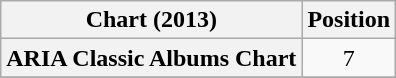<table class="wikitable sortable plainrowheaders" style="text-align:center">
<tr>
<th scope="col">Chart (2013)</th>
<th scope="col">Position</th>
</tr>
<tr>
<th scope="row">ARIA Classic Albums Chart</th>
<td>7</td>
</tr>
<tr>
</tr>
</table>
